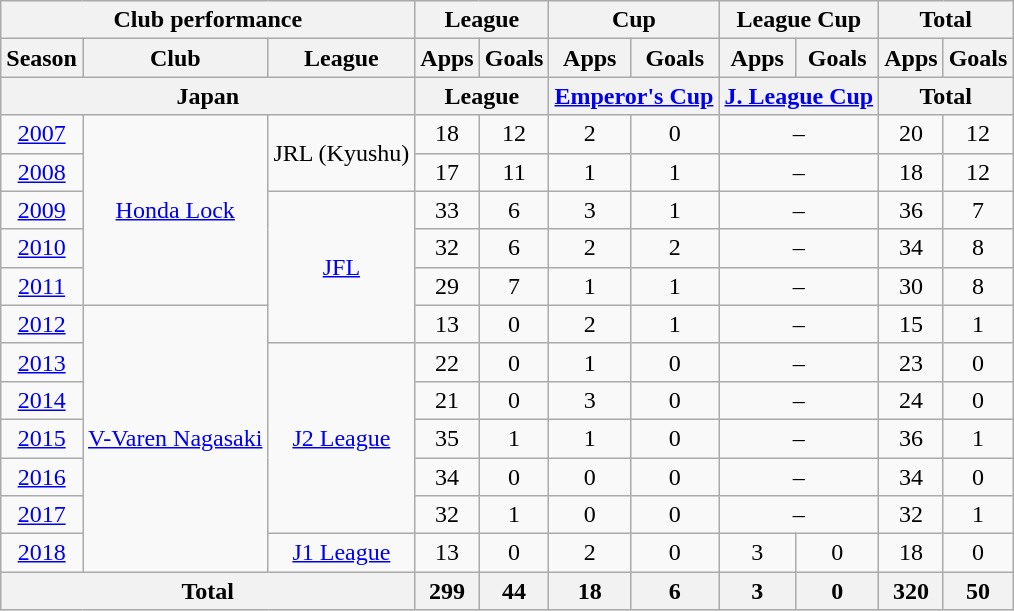<table class="wikitable" style="text-align:center;">
<tr>
<th colspan=3>Club performance</th>
<th colspan=2>League</th>
<th colspan=2>Cup</th>
<th colspan=2>League Cup</th>
<th colspan=2>Total</th>
</tr>
<tr>
<th>Season</th>
<th>Club</th>
<th>League</th>
<th>Apps</th>
<th>Goals</th>
<th>Apps</th>
<th>Goals</th>
<th>Apps</th>
<th>Goals</th>
<th>Apps</th>
<th>Goals</th>
</tr>
<tr>
<th colspan=3>Japan</th>
<th colspan=2>League</th>
<th colspan=2><a href='#'>Emperor's Cup</a></th>
<th colspan=2><a href='#'>J. League Cup</a></th>
<th colspan=2>Total</th>
</tr>
<tr>
<td><a href='#'>2007</a></td>
<td rowspan="5"><a href='#'>Honda Lock</a></td>
<td rowspan="2">JRL (Kyushu)</td>
<td>18</td>
<td>12</td>
<td>2</td>
<td>0</td>
<td colspan="2">–</td>
<td>20</td>
<td>12</td>
</tr>
<tr>
<td><a href='#'>2008</a></td>
<td>17</td>
<td>11</td>
<td>1</td>
<td>1</td>
<td colspan="2">–</td>
<td>18</td>
<td>12</td>
</tr>
<tr>
<td><a href='#'>2009</a></td>
<td rowspan="4"><a href='#'>JFL</a></td>
<td>33</td>
<td>6</td>
<td>3</td>
<td>1</td>
<td colspan="2">–</td>
<td>36</td>
<td>7</td>
</tr>
<tr>
<td><a href='#'>2010</a></td>
<td>32</td>
<td>6</td>
<td>2</td>
<td>2</td>
<td colspan="2">–</td>
<td>34</td>
<td>8</td>
</tr>
<tr>
<td><a href='#'>2011</a></td>
<td>29</td>
<td>7</td>
<td>1</td>
<td>1</td>
<td colspan="2">–</td>
<td>30</td>
<td>8</td>
</tr>
<tr>
<td><a href='#'>2012</a></td>
<td rowspan="7"><a href='#'>V-Varen Nagasaki</a></td>
<td>13</td>
<td>0</td>
<td>2</td>
<td>1</td>
<td colspan="2">–</td>
<td>15</td>
<td>1</td>
</tr>
<tr>
<td><a href='#'>2013</a></td>
<td rowspan="5"><a href='#'>J2 League</a></td>
<td>22</td>
<td>0</td>
<td>1</td>
<td>0</td>
<td colspan="2">–</td>
<td>23</td>
<td>0</td>
</tr>
<tr>
<td><a href='#'>2014</a></td>
<td>21</td>
<td>0</td>
<td>3</td>
<td>0</td>
<td colspan="2">–</td>
<td>24</td>
<td>0</td>
</tr>
<tr>
<td><a href='#'>2015</a></td>
<td>35</td>
<td>1</td>
<td>1</td>
<td>0</td>
<td colspan="2">–</td>
<td>36</td>
<td>1</td>
</tr>
<tr>
<td><a href='#'>2016</a></td>
<td>34</td>
<td>0</td>
<td>0</td>
<td>0</td>
<td colspan="2">–</td>
<td>34</td>
<td>0</td>
</tr>
<tr>
<td><a href='#'>2017</a></td>
<td>32</td>
<td>1</td>
<td>0</td>
<td>0</td>
<td colspan="2">–</td>
<td>32</td>
<td>1</td>
</tr>
<tr>
<td><a href='#'>2018</a></td>
<td><a href='#'>J1 League</a></td>
<td>13</td>
<td>0</td>
<td>2</td>
<td>0</td>
<td>3</td>
<td>0</td>
<td>18</td>
<td>0</td>
</tr>
<tr>
<th colspan=3>Total</th>
<th>299</th>
<th>44</th>
<th>18</th>
<th>6</th>
<th>3</th>
<th>0</th>
<th>320</th>
<th>50</th>
</tr>
</table>
